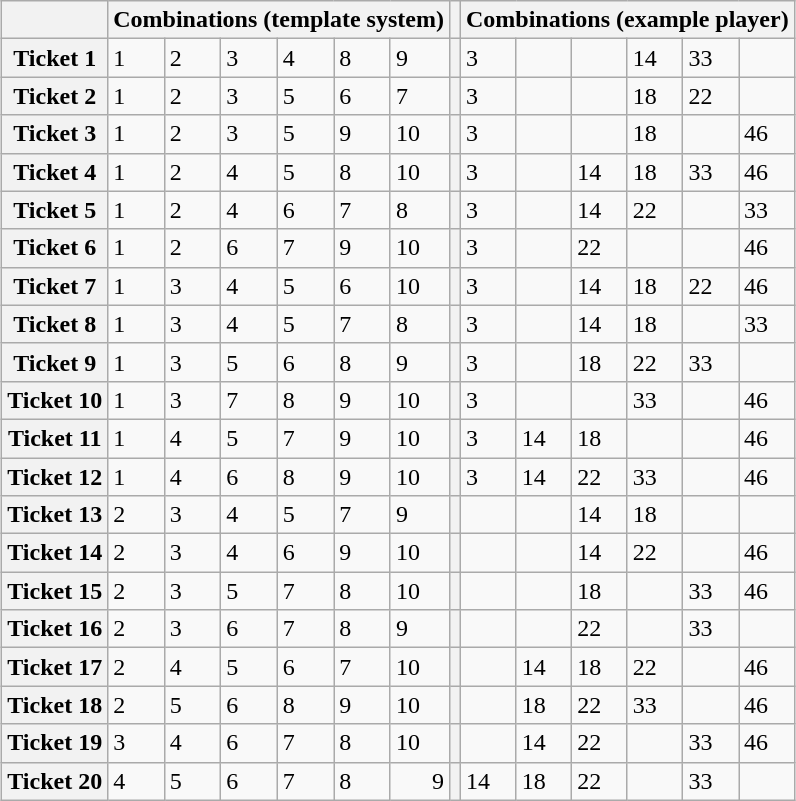<table class="wikitable defaultcenter col1left table-yes2" style="margin:0.5em auto">
<tr>
<th align="center"></th>
<th colspan="6"><strong>Combinations (template system)</strong></th>
<th></th>
<th colspan="6"><strong>Combinations (example player)</strong></th>
</tr>
<tr>
<th>Ticket 1</th>
<td>1</td>
<td>2</td>
<td>3</td>
<td>4</td>
<td>8</td>
<td>9</td>
<th></th>
<td>3</td>
<td></td>
<td></td>
<td>14</td>
<td>33</td>
<td></td>
</tr>
<tr>
<th>Ticket 2</th>
<td>1</td>
<td>2</td>
<td>3</td>
<td>5</td>
<td>6</td>
<td>7</td>
<th></th>
<td>3</td>
<td></td>
<td></td>
<td>18</td>
<td>22</td>
<td></td>
</tr>
<tr>
<th>Ticket 3</th>
<td>1</td>
<td>2</td>
<td>3</td>
<td>5</td>
<td>9</td>
<td>10</td>
<th></th>
<td>3</td>
<td></td>
<td></td>
<td>18</td>
<td></td>
<td>46</td>
</tr>
<tr>
<th>Ticket 4</th>
<td>1</td>
<td>2</td>
<td>4</td>
<td>5</td>
<td>8</td>
<td>10</td>
<th></th>
<td>3</td>
<td></td>
<td>14</td>
<td>18</td>
<td>33</td>
<td>46</td>
</tr>
<tr>
<th>Ticket 5</th>
<td>1</td>
<td>2</td>
<td>4</td>
<td>6</td>
<td>7</td>
<td>8</td>
<th></th>
<td>3</td>
<td></td>
<td>14</td>
<td>22</td>
<td></td>
<td>33</td>
</tr>
<tr>
<th>Ticket 6</th>
<td>1</td>
<td>2</td>
<td>6</td>
<td>7</td>
<td>9</td>
<td>10</td>
<th></th>
<td>3</td>
<td></td>
<td>22</td>
<td></td>
<td></td>
<td>46</td>
</tr>
<tr>
<th>Ticket 7</th>
<td>1</td>
<td>3</td>
<td>4</td>
<td>5</td>
<td>6</td>
<td>10</td>
<th></th>
<td>3</td>
<td></td>
<td>14</td>
<td>18</td>
<td>22</td>
<td>46</td>
</tr>
<tr>
<th>Ticket 8</th>
<td>1</td>
<td>3</td>
<td>4</td>
<td>5</td>
<td>7</td>
<td>8</td>
<th></th>
<td>3</td>
<td></td>
<td>14</td>
<td>18</td>
<td></td>
<td>33</td>
</tr>
<tr>
<th>Ticket 9</th>
<td>1</td>
<td>3</td>
<td>5</td>
<td>6</td>
<td>8</td>
<td>9</td>
<th></th>
<td>3</td>
<td></td>
<td>18</td>
<td>22</td>
<td>33</td>
<td></td>
</tr>
<tr>
<th>Ticket 10</th>
<td>1</td>
<td>3</td>
<td>7</td>
<td>8</td>
<td>9</td>
<td>10</td>
<th></th>
<td>3</td>
<td></td>
<td></td>
<td>33</td>
<td></td>
<td>46</td>
</tr>
<tr>
<th>Ticket 11</th>
<td>1</td>
<td>4</td>
<td>5</td>
<td>7</td>
<td>9</td>
<td>10</td>
<th></th>
<td>3</td>
<td>14</td>
<td>18</td>
<td></td>
<td></td>
<td>46</td>
</tr>
<tr>
<th>Ticket 12</th>
<td>1</td>
<td>4</td>
<td>6</td>
<td>8</td>
<td>9</td>
<td>10</td>
<th></th>
<td>3</td>
<td>14</td>
<td>22</td>
<td>33</td>
<td></td>
<td>46</td>
</tr>
<tr>
<th>Ticket 13</th>
<td>2</td>
<td>3</td>
<td>4</td>
<td>5</td>
<td>7</td>
<td>9</td>
<th></th>
<td></td>
<td></td>
<td>14</td>
<td>18</td>
<td></td>
<td></td>
</tr>
<tr>
<th>Ticket 14</th>
<td>2</td>
<td>3</td>
<td>4</td>
<td>6</td>
<td>9</td>
<td>10</td>
<th></th>
<td></td>
<td></td>
<td>14</td>
<td>22</td>
<td></td>
<td>46</td>
</tr>
<tr>
<th>Ticket 15</th>
<td>2</td>
<td>3</td>
<td>5</td>
<td>7</td>
<td>8</td>
<td>10</td>
<th></th>
<td></td>
<td></td>
<td>18</td>
<td></td>
<td>33</td>
<td>46</td>
</tr>
<tr>
<th>Ticket 16</th>
<td>2</td>
<td>3</td>
<td>6</td>
<td>7</td>
<td>8</td>
<td>9</td>
<th></th>
<td></td>
<td></td>
<td>22</td>
<td></td>
<td>33</td>
<td></td>
</tr>
<tr>
<th>Ticket 17</th>
<td>2</td>
<td>4</td>
<td>5</td>
<td>6</td>
<td>7</td>
<td>10</td>
<th></th>
<td></td>
<td>14</td>
<td>18</td>
<td>22</td>
<td></td>
<td>46</td>
</tr>
<tr>
<th>Ticket 18</th>
<td>2</td>
<td>5</td>
<td>6</td>
<td>8</td>
<td>9</td>
<td>10</td>
<th></th>
<td></td>
<td>18</td>
<td>22</td>
<td>33</td>
<td></td>
<td>46</td>
</tr>
<tr>
<th>Ticket 19</th>
<td>3</td>
<td>4</td>
<td>6</td>
<td>7</td>
<td>8</td>
<td>10</td>
<th></th>
<td></td>
<td>14</td>
<td>22</td>
<td></td>
<td>33</td>
<td>46</td>
</tr>
<tr>
<th>Ticket 20</th>
<td>4</td>
<td>5</td>
<td>6</td>
<td>7</td>
<td>8</td>
<td align="right" style="width:2em">9</td>
<th></th>
<td>14</td>
<td>18</td>
<td>22</td>
<td></td>
<td>33</td>
<td></td>
</tr>
</table>
